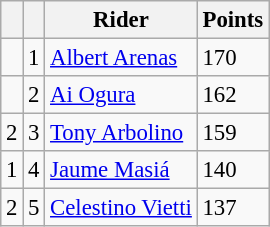<table class="wikitable" style="font-size: 95%;">
<tr>
<th></th>
<th></th>
<th>Rider</th>
<th>Points</th>
</tr>
<tr>
<td></td>
<td align=center>1</td>
<td> <a href='#'>Albert Arenas</a></td>
<td align=left>170</td>
</tr>
<tr>
<td></td>
<td align=center>2</td>
<td> <a href='#'>Ai Ogura</a></td>
<td align=left>162</td>
</tr>
<tr>
<td> 2</td>
<td align=center>3</td>
<td> <a href='#'>Tony Arbolino</a></td>
<td align=left>159</td>
</tr>
<tr>
<td> 1</td>
<td align=center>4</td>
<td> <a href='#'>Jaume Masiá</a></td>
<td align=left>140</td>
</tr>
<tr>
<td> 2</td>
<td align=center>5</td>
<td> <a href='#'>Celestino Vietti</a></td>
<td align=left>137</td>
</tr>
</table>
